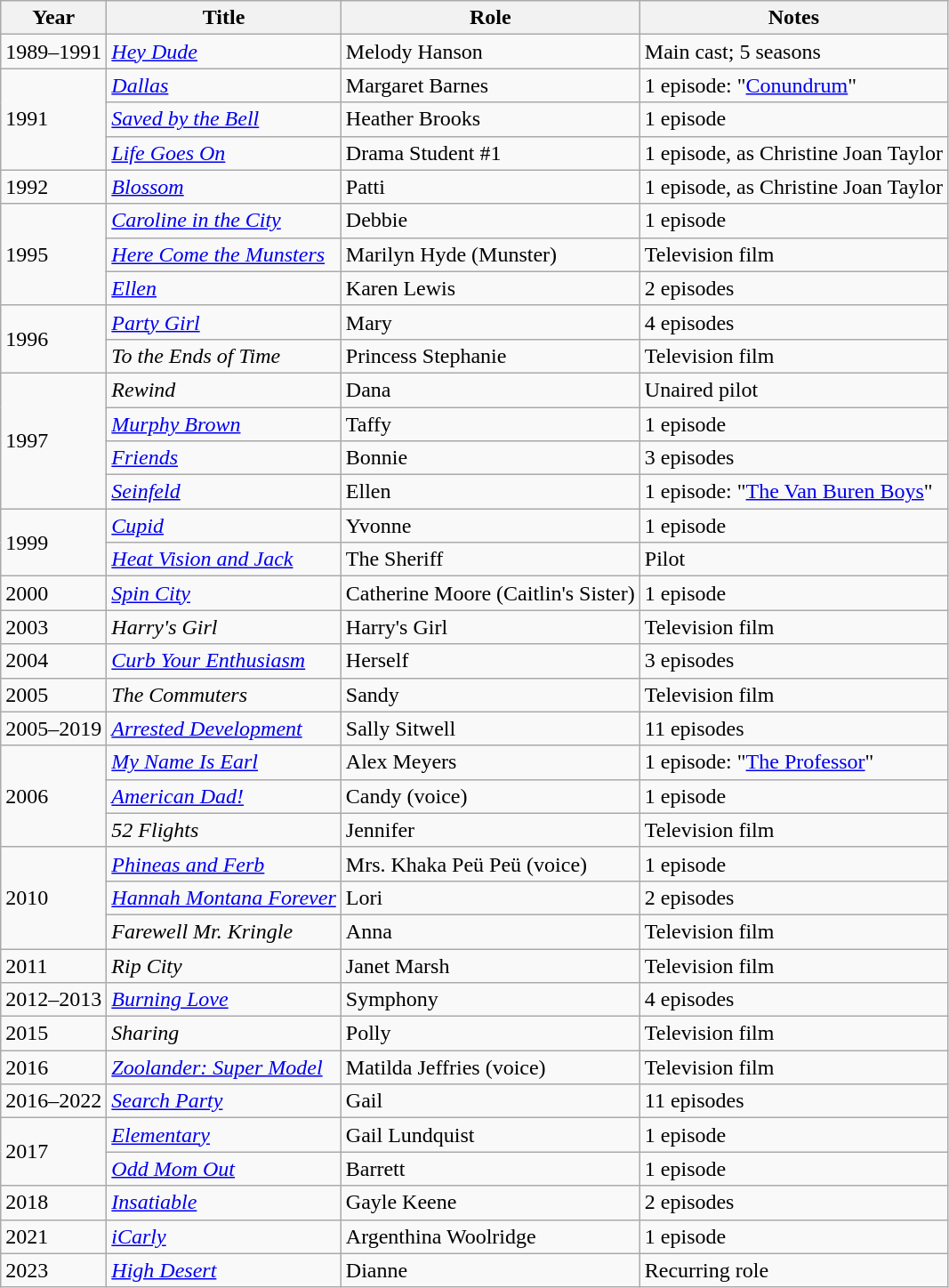<table class="wikitable sortable">
<tr>
<th>Year</th>
<th>Title</th>
<th>Role</th>
<th>Notes</th>
</tr>
<tr>
<td>1989–1991</td>
<td><em><a href='#'>Hey Dude</a></em></td>
<td>Melody Hanson</td>
<td>Main cast; 5 seasons</td>
</tr>
<tr>
<td rowspan=3>1991</td>
<td><em><a href='#'>Dallas</a></em></td>
<td>Margaret Barnes</td>
<td>1 episode: "<a href='#'>Conundrum</a>"</td>
</tr>
<tr>
<td><em><a href='#'>Saved by the Bell</a></em></td>
<td>Heather Brooks</td>
<td>1 episode</td>
</tr>
<tr>
<td><em><a href='#'>Life Goes On</a></em></td>
<td>Drama Student #1</td>
<td>1 episode, as Christine Joan Taylor</td>
</tr>
<tr>
<td>1992</td>
<td><em><a href='#'>Blossom</a></em></td>
<td>Patti</td>
<td>1 episode, as Christine Joan Taylor</td>
</tr>
<tr>
<td rowspan=3>1995</td>
<td><em><a href='#'>Caroline in the City</a></em></td>
<td>Debbie</td>
<td>1 episode</td>
</tr>
<tr>
<td><em><a href='#'>Here Come the Munsters</a></em></td>
<td>Marilyn Hyde (Munster)</td>
<td>Television film</td>
</tr>
<tr>
<td><em><a href='#'>Ellen</a></em></td>
<td>Karen Lewis</td>
<td>2 episodes</td>
</tr>
<tr>
<td rowspan=2>1996</td>
<td><em><a href='#'>Party Girl</a></em></td>
<td>Mary</td>
<td>4 episodes</td>
</tr>
<tr>
<td><em>To the Ends of Time</em></td>
<td>Princess Stephanie</td>
<td>Television film</td>
</tr>
<tr>
<td rowspan=4>1997</td>
<td><em>Rewind</em></td>
<td>Dana</td>
<td>Unaired pilot</td>
</tr>
<tr>
<td><em><a href='#'>Murphy Brown</a></em></td>
<td>Taffy</td>
<td>1 episode</td>
</tr>
<tr>
<td><em><a href='#'>Friends</a></em></td>
<td>Bonnie</td>
<td>3 episodes</td>
</tr>
<tr>
<td><em><a href='#'>Seinfeld</a></em></td>
<td>Ellen</td>
<td>1 episode: "<a href='#'>The Van Buren Boys</a>"</td>
</tr>
<tr>
<td rowspan=2>1999</td>
<td><em><a href='#'>Cupid</a></em></td>
<td>Yvonne</td>
<td>1 episode</td>
</tr>
<tr>
<td><em><a href='#'>Heat Vision and Jack</a></em></td>
<td>The Sheriff</td>
<td>Pilot</td>
</tr>
<tr>
<td>2000</td>
<td><em><a href='#'>Spin City</a></em></td>
<td>Catherine Moore (Caitlin's Sister)</td>
<td>1 episode</td>
</tr>
<tr>
<td>2003</td>
<td><em>Harry's Girl</em></td>
<td>Harry's Girl</td>
<td>Television film</td>
</tr>
<tr>
<td>2004</td>
<td><em><a href='#'>Curb Your Enthusiasm</a></em></td>
<td>Herself</td>
<td>3 episodes</td>
</tr>
<tr>
<td>2005</td>
<td><em>The Commuters</em></td>
<td>Sandy</td>
<td>Television film</td>
</tr>
<tr>
<td>2005–2019</td>
<td><em><a href='#'>Arrested Development</a></em></td>
<td>Sally Sitwell</td>
<td>11 episodes</td>
</tr>
<tr>
<td rowspan=3>2006</td>
<td><em><a href='#'>My Name Is Earl</a></em></td>
<td>Alex Meyers</td>
<td>1 episode: "<a href='#'>The Professor</a>"</td>
</tr>
<tr>
<td><em><a href='#'>American Dad!</a></em></td>
<td>Candy (voice)</td>
<td>1 episode</td>
</tr>
<tr>
<td><em>52 Flights</em></td>
<td>Jennifer</td>
<td>Television film</td>
</tr>
<tr>
<td rowspan=3>2010</td>
<td><em><a href='#'>Phineas and Ferb</a></em></td>
<td>Mrs. Khaka Peü Peü (voice)</td>
<td>1 episode</td>
</tr>
<tr>
<td><em><a href='#'>Hannah Montana Forever</a></em></td>
<td>Lori</td>
<td>2 episodes</td>
</tr>
<tr>
<td><em>Farewell Mr. Kringle</em></td>
<td>Anna</td>
<td>Television film</td>
</tr>
<tr>
<td>2011</td>
<td><em>Rip City</em></td>
<td>Janet Marsh</td>
<td>Television film</td>
</tr>
<tr>
<td>2012–2013</td>
<td><em><a href='#'>Burning Love</a></em></td>
<td>Symphony</td>
<td>4 episodes</td>
</tr>
<tr>
<td>2015</td>
<td><em>Sharing</em></td>
<td>Polly</td>
<td>Television film</td>
</tr>
<tr>
<td>2016</td>
<td><em><a href='#'>Zoolander: Super Model</a></em></td>
<td>Matilda Jeffries (voice)</td>
<td>Television film</td>
</tr>
<tr>
<td>2016–2022</td>
<td><em><a href='#'>Search Party</a> </em></td>
<td>Gail</td>
<td>11 episodes</td>
</tr>
<tr>
<td rowspan="2">2017</td>
<td><em><a href='#'>Elementary</a> </em></td>
<td>Gail Lundquist</td>
<td>1 episode</td>
</tr>
<tr>
<td><em><a href='#'>Odd Mom Out</a></em></td>
<td>Barrett</td>
<td>1 episode</td>
</tr>
<tr>
<td>2018</td>
<td><em><a href='#'>Insatiable</a></em></td>
<td>Gayle Keene</td>
<td>2 episodes</td>
</tr>
<tr>
<td>2021</td>
<td><em><a href='#'>iCarly</a></em></td>
<td>Argenthina Woolridge</td>
<td>1 episode</td>
</tr>
<tr>
<td>2023</td>
<td><em><a href='#'>High Desert</a></em></td>
<td>Dianne</td>
<td>Recurring role</td>
</tr>
</table>
